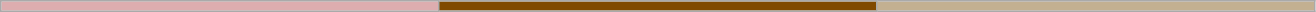<table style="text-align: center; font-size:92%; line-height:20px;" class="wikitable sortable">
<tr>
<td width="285" bgcolor="#DDADAF"></td>
<td width="285" bgcolor="#804A00"></td>
<td width="285" bgcolor="#C3B091"></td>
</tr>
</table>
